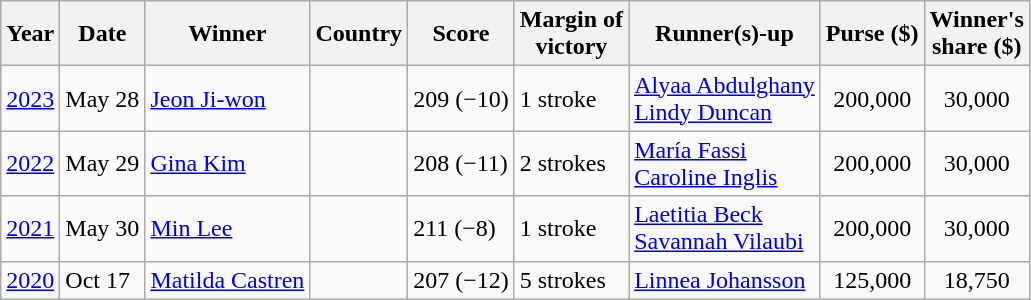<table class="wikitable">
<tr>
<th>Year</th>
<th>Date</th>
<th>Winner</th>
<th>Country</th>
<th>Score</th>
<th>Margin of<br>victory</th>
<th>Runner(s)-up</th>
<th>Purse ($)</th>
<th>Winner's<br>share ($)</th>
</tr>
<tr>
<td><a href='#'>2023</a></td>
<td>May 28</td>
<td><a href='#'>Jeon Ji-won</a></td>
<td></td>
<td>209 (−10)</td>
<td>1 stroke</td>
<td> <a href='#'>Alyaa Abdulghany</a><br> <a href='#'>Lindy Duncan</a></td>
<td align=center>200,000</td>
<td align=center>30,000</td>
</tr>
<tr>
<td><a href='#'>2022</a></td>
<td>May 29</td>
<td><a href='#'>Gina Kim</a></td>
<td></td>
<td>208 (−11)</td>
<td>2 strokes</td>
<td> <a href='#'>María Fassi</a><br> <a href='#'>Caroline Inglis</a></td>
<td align=center>200,000</td>
<td align=center>30,000</td>
</tr>
<tr>
<td><a href='#'>2021</a></td>
<td>May 30</td>
<td><a href='#'>Min Lee</a></td>
<td></td>
<td>211 (−8)</td>
<td>1 stroke</td>
<td> <a href='#'>Laetitia Beck</a><br> <a href='#'>Savannah Vilaubi</a></td>
<td align=center>200,000</td>
<td align=center>30,000</td>
</tr>
<tr>
<td><a href='#'>2020</a></td>
<td>Oct 17</td>
<td><a href='#'>Matilda Castren</a></td>
<td></td>
<td>207 (−12)</td>
<td>5 strokes</td>
<td> <a href='#'>Linnea Johansson</a></td>
<td align=center>125,000</td>
<td align=center>18,750</td>
</tr>
</table>
